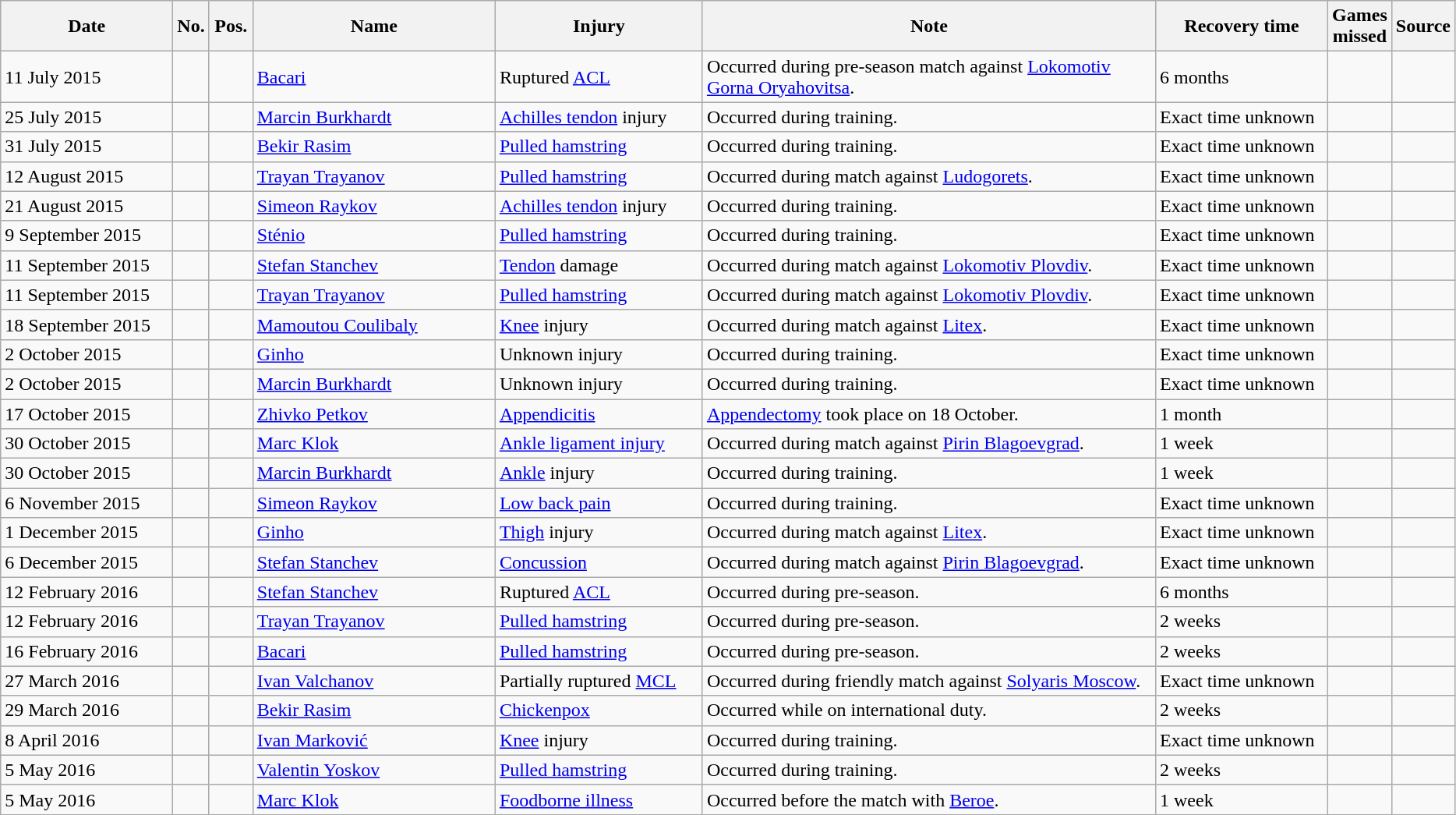<table class="wikitable">
<tr>
<th style="width:140px;">Date</th>
<th style="width:20px;">No.</th>
<th style="width:30px;">Pos.</th>
<th style="width:200px;">Name</th>
<th style="width:170px;">Injury</th>
<th style="width:380px;">Note</th>
<th style="width:140px;">Recovery time</th>
<th style="width:40px;">Games missed</th>
<th style="width:20px;">Source</th>
</tr>
<tr>
<td>11 July 2015</td>
<td></td>
<td></td>
<td> <a href='#'>Bacari</a></td>
<td>Ruptured <a href='#'>ACL</a></td>
<td>Occurred during pre-season match against <a href='#'>Lokomotiv Gorna Oryahovitsa</a>.</td>
<td>6 months</td>
<td></td>
<td></td>
</tr>
<tr>
<td>25 July 2015</td>
<td></td>
<td></td>
<td> <a href='#'>Marcin Burkhardt</a></td>
<td><a href='#'>Achilles tendon</a> injury</td>
<td>Occurred during training.</td>
<td>Exact time unknown</td>
<td></td>
<td></td>
</tr>
<tr>
<td>31 July 2015</td>
<td></td>
<td></td>
<td> <a href='#'>Bekir Rasim</a></td>
<td><a href='#'>Pulled hamstring</a></td>
<td>Occurred during training.</td>
<td>Exact time unknown</td>
<td></td>
<td></td>
</tr>
<tr>
<td>12 August 2015</td>
<td></td>
<td></td>
<td> <a href='#'>Trayan Trayanov</a></td>
<td><a href='#'>Pulled hamstring</a></td>
<td>Occurred during match against <a href='#'>Ludogorets</a>.</td>
<td>Exact time unknown</td>
<td></td>
<td></td>
</tr>
<tr>
<td>21 August 2015</td>
<td></td>
<td></td>
<td> <a href='#'>Simeon Raykov</a></td>
<td><a href='#'>Achilles tendon</a> injury</td>
<td>Occurred during training.</td>
<td>Exact time unknown</td>
<td></td>
<td></td>
</tr>
<tr>
<td>9 September 2015</td>
<td></td>
<td></td>
<td> <a href='#'>Sténio</a></td>
<td><a href='#'>Pulled hamstring</a></td>
<td>Occurred during training.</td>
<td>Exact time unknown</td>
<td></td>
<td></td>
</tr>
<tr>
<td>11 September 2015</td>
<td></td>
<td></td>
<td> <a href='#'>Stefan Stanchev</a></td>
<td><a href='#'>Tendon</a> damage</td>
<td>Occurred during match against <a href='#'>Lokomotiv Plovdiv</a>.</td>
<td>Exact time unknown</td>
<td></td>
<td></td>
</tr>
<tr>
<td>11 September 2015</td>
<td></td>
<td></td>
<td> <a href='#'>Trayan Trayanov</a></td>
<td><a href='#'>Pulled hamstring</a></td>
<td>Occurred during match against <a href='#'>Lokomotiv Plovdiv</a>.</td>
<td>Exact time unknown</td>
<td></td>
<td></td>
</tr>
<tr>
<td>18 September 2015</td>
<td></td>
<td></td>
<td> <a href='#'>Mamoutou Coulibaly</a></td>
<td><a href='#'>Knee</a> injury</td>
<td>Occurred during match against <a href='#'>Litex</a>.</td>
<td>Exact time unknown</td>
<td></td>
<td></td>
</tr>
<tr>
<td>2 October 2015</td>
<td></td>
<td></td>
<td> <a href='#'>Ginho</a></td>
<td>Unknown injury</td>
<td>Occurred during training.</td>
<td>Exact time unknown</td>
<td></td>
<td></td>
</tr>
<tr>
<td>2 October 2015</td>
<td></td>
<td></td>
<td> <a href='#'>Marcin Burkhardt</a></td>
<td>Unknown injury</td>
<td>Occurred during training.</td>
<td>Exact time unknown</td>
<td></td>
<td></td>
</tr>
<tr>
<td>17 October 2015</td>
<td></td>
<td></td>
<td> <a href='#'>Zhivko Petkov</a></td>
<td><a href='#'>Appendicitis</a></td>
<td><a href='#'>Appendectomy</a> took place on 18 October.</td>
<td>1 month</td>
<td></td>
<td></td>
</tr>
<tr>
<td>30 October 2015</td>
<td></td>
<td></td>
<td> <a href='#'>Marc Klok</a></td>
<td><a href='#'>Ankle ligament injury</a></td>
<td>Occurred during match against <a href='#'>Pirin Blagoevgrad</a>.</td>
<td>1 week</td>
<td></td>
<td></td>
</tr>
<tr>
<td>30 October 2015</td>
<td></td>
<td></td>
<td> <a href='#'>Marcin Burkhardt</a></td>
<td><a href='#'>Ankle</a> injury</td>
<td>Occurred during training.</td>
<td>1 week</td>
<td></td>
<td></td>
</tr>
<tr>
<td>6 November 2015</td>
<td></td>
<td></td>
<td> <a href='#'>Simeon Raykov</a></td>
<td><a href='#'>Low back pain</a></td>
<td>Occurred during training.</td>
<td>Exact time unknown</td>
<td></td>
<td></td>
</tr>
<tr>
<td>1 December 2015</td>
<td></td>
<td></td>
<td> <a href='#'>Ginho</a></td>
<td><a href='#'>Thigh</a> injury</td>
<td>Occurred during match against <a href='#'>Litex</a>.</td>
<td>Exact time unknown</td>
<td></td>
<td></td>
</tr>
<tr>
<td>6 December 2015</td>
<td></td>
<td></td>
<td> <a href='#'>Stefan Stanchev</a></td>
<td><a href='#'>Concussion</a></td>
<td>Occurred during match against <a href='#'>Pirin Blagoevgrad</a>.</td>
<td>Exact time unknown</td>
<td></td>
<td></td>
</tr>
<tr>
<td>12 February 2016</td>
<td></td>
<td></td>
<td> <a href='#'>Stefan Stanchev</a></td>
<td>Ruptured <a href='#'>ACL</a></td>
<td>Occurred during pre-season.</td>
<td>6 months</td>
<td></td>
<td></td>
</tr>
<tr>
<td>12 February 2016</td>
<td></td>
<td></td>
<td> <a href='#'>Trayan Trayanov</a></td>
<td><a href='#'>Pulled hamstring</a></td>
<td>Occurred during pre-season.</td>
<td>2 weeks</td>
<td></td>
<td></td>
</tr>
<tr>
<td>16 February 2016</td>
<td></td>
<td></td>
<td> <a href='#'>Bacari</a></td>
<td><a href='#'>Pulled hamstring</a></td>
<td>Occurred during pre-season.</td>
<td>2 weeks</td>
<td></td>
<td></td>
</tr>
<tr>
<td>27 March 2016</td>
<td></td>
<td></td>
<td> <a href='#'>Ivan Valchanov</a></td>
<td>Partially ruptured <a href='#'>MCL</a></td>
<td>Occurred during friendly match against <a href='#'>Solyaris Moscow</a>.</td>
<td>Exact time unknown</td>
<td></td>
<td></td>
</tr>
<tr>
<td>29 March 2016</td>
<td></td>
<td></td>
<td> <a href='#'>Bekir Rasim</a></td>
<td><a href='#'>Chickenpox</a></td>
<td>Occurred while on international duty.</td>
<td>2 weeks</td>
<td></td>
<td></td>
</tr>
<tr>
<td>8 April 2016</td>
<td></td>
<td></td>
<td> <a href='#'>Ivan Marković</a></td>
<td><a href='#'>Knee</a> injury</td>
<td>Occurred during training.</td>
<td>Exact time unknown</td>
<td></td>
<td></td>
</tr>
<tr>
<td>5 May 2016</td>
<td></td>
<td></td>
<td> <a href='#'>Valentin Yoskov</a></td>
<td><a href='#'>Pulled hamstring</a></td>
<td>Occurred during training.</td>
<td>2 weeks</td>
<td></td>
<td></td>
</tr>
<tr>
<td>5 May 2016</td>
<td></td>
<td></td>
<td> <a href='#'>Marc Klok</a></td>
<td><a href='#'>Foodborne illness</a></td>
<td>Occurred before the match with <a href='#'>Beroe</a>.</td>
<td>1 week</td>
<td></td>
<td></td>
</tr>
</table>
